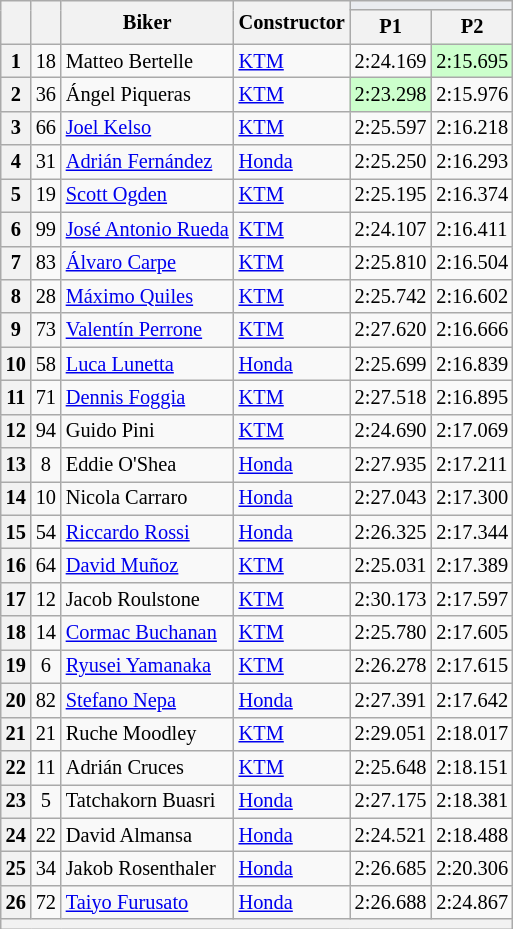<table class="wikitable sortable" style="font-size: 85%;">
<tr>
<th rowspan="2"></th>
<th rowspan="2"></th>
<th rowspan="2">Biker</th>
<th rowspan="2">Constructor</th>
<th colspan="3" style="background:#eaecf0; text-align:center;"></th>
</tr>
<tr>
<th scope="col">P1</th>
<th scope="col">P2</th>
</tr>
<tr>
<th scope="row">1</th>
<td align="center">18</td>
<td> Matteo Bertelle</td>
<td><a href='#'>KTM</a></td>
<td>2:24.169</td>
<td style="background:#ccffcc;">2:15.695</td>
</tr>
<tr>
<th scope="row">2</th>
<td align="center">36</td>
<td> Ángel Piqueras</td>
<td><a href='#'>KTM</a></td>
<td style="background:#ccffcc;">2:23.298</td>
<td>2:15.976</td>
</tr>
<tr>
<th scope="row">3</th>
<td align="center">66</td>
<td> <a href='#'>Joel Kelso</a></td>
<td><a href='#'>KTM</a></td>
<td>2:25.597</td>
<td>2:16.218</td>
</tr>
<tr>
<th scope="row">4</th>
<td align="center">31</td>
<td> <a href='#'>Adrián Fernández</a></td>
<td><a href='#'>Honda</a></td>
<td>2:25.250</td>
<td>2:16.293</td>
</tr>
<tr>
<th scope="row">5</th>
<td align="center">19</td>
<td> <a href='#'>Scott Ogden</a></td>
<td><a href='#'>KTM</a></td>
<td>2:25.195</td>
<td>2:16.374</td>
</tr>
<tr>
<th scope="row">6</th>
<td align="center">99</td>
<td> <a href='#'>José Antonio Rueda</a></td>
<td><a href='#'>KTM</a></td>
<td>2:24.107</td>
<td>2:16.411</td>
</tr>
<tr>
<th scope="row">7</th>
<td align="center">83</td>
<td> <a href='#'>Álvaro Carpe</a></td>
<td><a href='#'>KTM</a></td>
<td>2:25.810</td>
<td>2:16.504</td>
</tr>
<tr>
<th scope="row">8</th>
<td align="center">28</td>
<td> <a href='#'>Máximo Quiles</a></td>
<td><a href='#'>KTM</a></td>
<td>2:25.742</td>
<td>2:16.602</td>
</tr>
<tr>
<th scope="row">9</th>
<td align="center">73</td>
<td> <a href='#'>Valentín Perrone</a></td>
<td><a href='#'>KTM</a></td>
<td>2:27.620</td>
<td>2:16.666</td>
</tr>
<tr>
<th scope="row">10</th>
<td align="center">58</td>
<td> <a href='#'>Luca Lunetta</a></td>
<td><a href='#'>Honda</a></td>
<td>2:25.699</td>
<td>2:16.839</td>
</tr>
<tr>
<th scope="row">11</th>
<td align="center">71</td>
<td> <a href='#'>Dennis Foggia</a></td>
<td><a href='#'>KTM</a></td>
<td>2:27.518</td>
<td>2:16.895</td>
</tr>
<tr>
<th scope="row">12</th>
<td align="center">94</td>
<td> Guido Pini</td>
<td><a href='#'>KTM</a></td>
<td>2:24.690</td>
<td>2:17.069</td>
</tr>
<tr>
<th scope="row">13</th>
<td align="center">8</td>
<td> Eddie O'Shea</td>
<td><a href='#'>Honda</a></td>
<td>2:27.935</td>
<td>2:17.211</td>
</tr>
<tr>
<th scope="row">14</th>
<td align="center">10</td>
<td> Nicola Carraro</td>
<td><a href='#'>Honda</a></td>
<td>2:27.043</td>
<td>2:17.300</td>
</tr>
<tr>
<th scope="row">15</th>
<td align="center">54</td>
<td> <a href='#'>Riccardo Rossi</a></td>
<td><a href='#'>Honda</a></td>
<td>2:26.325</td>
<td>2:17.344</td>
</tr>
<tr>
<th scope="row">16</th>
<td align="center">64</td>
<td> <a href='#'>David Muñoz</a></td>
<td><a href='#'>KTM</a></td>
<td>2:25.031</td>
<td>2:17.389</td>
</tr>
<tr>
<th scope="row">17</th>
<td align="center">12</td>
<td> Jacob Roulstone</td>
<td><a href='#'>KTM</a></td>
<td>2:30.173</td>
<td>2:17.597</td>
</tr>
<tr>
<th scope="row">18</th>
<td align="center">14</td>
<td> <a href='#'>Cormac Buchanan</a></td>
<td><a href='#'>KTM</a></td>
<td>2:25.780</td>
<td>2:17.605</td>
</tr>
<tr>
<th scope="row">19</th>
<td align="center">6</td>
<td> <a href='#'>Ryusei Yamanaka</a></td>
<td><a href='#'>KTM</a></td>
<td>2:26.278</td>
<td>2:17.615</td>
</tr>
<tr>
<th scope="row">20</th>
<td align="center">82</td>
<td> <a href='#'>Stefano Nepa</a></td>
<td><a href='#'>Honda</a></td>
<td>2:27.391</td>
<td>2:17.642</td>
</tr>
<tr>
<th scope="row">21</th>
<td align="center">21</td>
<td> Ruche Moodley</td>
<td><a href='#'>KTM</a></td>
<td>2:29.051</td>
<td>2:18.017</td>
</tr>
<tr>
<th scope="row">22</th>
<td align="center">11</td>
<td> Adrián Cruces</td>
<td><a href='#'>KTM</a></td>
<td>2:25.648</td>
<td>2:18.151</td>
</tr>
<tr>
<th scope="row">23</th>
<td align="center">5</td>
<td> Tatchakorn Buasri</td>
<td><a href='#'>Honda</a></td>
<td>2:27.175</td>
<td>2:18.381</td>
</tr>
<tr>
<th scope="row">24</th>
<td align="center">22</td>
<td> David Almansa</td>
<td><a href='#'>Honda</a></td>
<td>2:24.521</td>
<td>2:18.488</td>
</tr>
<tr>
<th scope="row">25</th>
<td align="center">34</td>
<td> Jakob Rosenthaler</td>
<td><a href='#'>Honda</a></td>
<td>2:26.685</td>
<td>2:20.306</td>
</tr>
<tr>
<th scope="row">26</th>
<td align="center">72</td>
<td> <a href='#'>Taiyo Furusato</a></td>
<td><a href='#'>Honda</a></td>
<td>2:26.688</td>
<td>2:24.867</td>
</tr>
<tr>
<th colspan="7"></th>
</tr>
</table>
